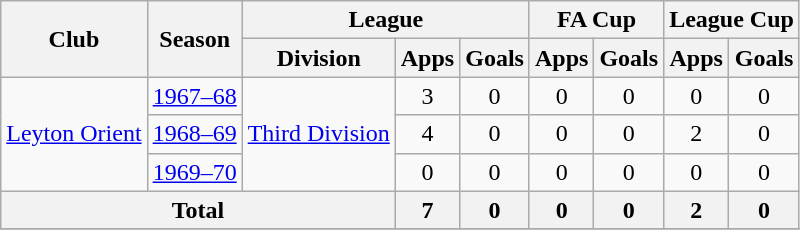<table class="wikitable" style="text-align: center;">
<tr>
<th rowspan="2">Club</th>
<th rowspan="2">Season</th>
<th colspan="3">League</th>
<th colspan="2">FA Cup</th>
<th colspan="2">League Cup</th>
</tr>
<tr>
<th>Division</th>
<th>Apps</th>
<th>Goals</th>
<th>Apps</th>
<th>Goals</th>
<th>Apps</th>
<th>Goals</th>
</tr>
<tr>
<td rowspan="3"><a href='#'>Leyton Orient</a></td>
<td><a href='#'>1967–68</a></td>
<td rowspan="3"><a href='#'>Third Division</a></td>
<td>3</td>
<td>0</td>
<td>0</td>
<td>0</td>
<td>0</td>
<td>0</td>
</tr>
<tr>
<td><a href='#'>1968–69</a></td>
<td>4</td>
<td>0</td>
<td>0</td>
<td>0</td>
<td>2</td>
<td>0</td>
</tr>
<tr>
<td><a href='#'>1969–70</a></td>
<td>0</td>
<td>0</td>
<td>0</td>
<td>0</td>
<td>0</td>
<td>0</td>
</tr>
<tr>
<th colspan="3">Total</th>
<th>7</th>
<th>0</th>
<th>0</th>
<th>0</th>
<th>2</th>
<th>0</th>
</tr>
<tr>
</tr>
</table>
